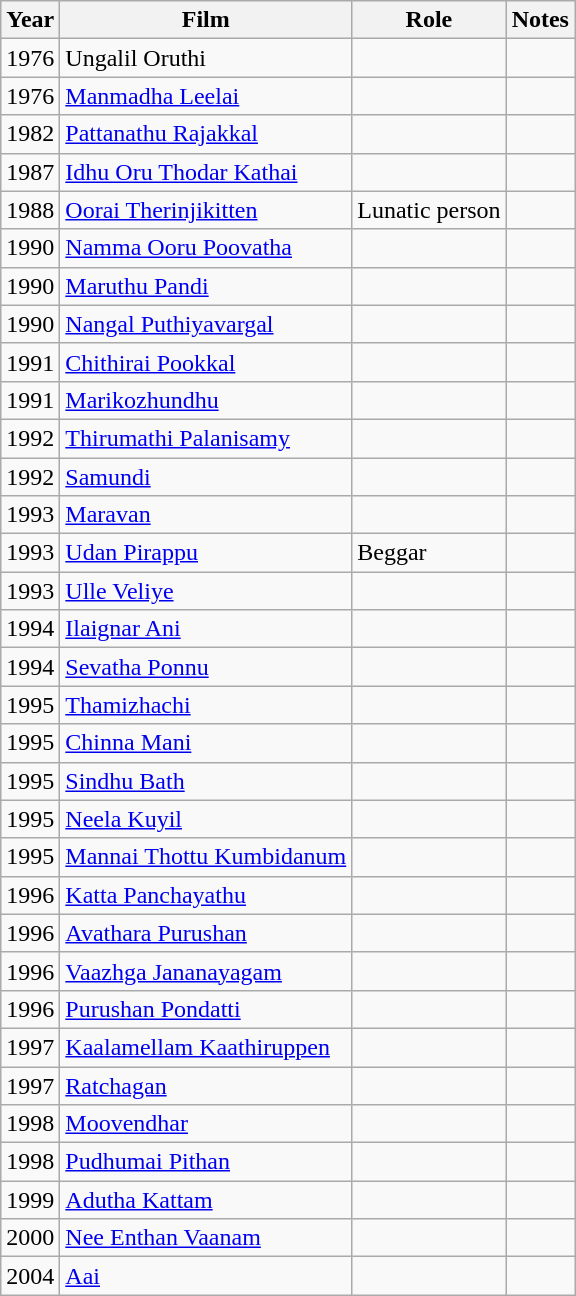<table class="wikitable">
<tr>
<th>Year</th>
<th>Film</th>
<th>Role</th>
<th>Notes</th>
</tr>
<tr>
<td>1976</td>
<td>Ungalil Oruthi</td>
<td></td>
<td></td>
</tr>
<tr>
<td>1976</td>
<td><a href='#'>Manmadha Leelai</a></td>
<td></td>
<td></td>
</tr>
<tr>
<td>1982</td>
<td><a href='#'>Pattanathu Rajakkal</a></td>
<td></td>
<td></td>
</tr>
<tr>
<td>1987</td>
<td><a href='#'>Idhu Oru Thodar Kathai</a></td>
<td></td>
<td></td>
</tr>
<tr>
<td>1988</td>
<td><a href='#'>Oorai Therinjikitten</a></td>
<td>Lunatic person</td>
<td></td>
</tr>
<tr>
<td>1990</td>
<td><a href='#'>Namma Ooru Poovatha</a></td>
<td></td>
<td></td>
</tr>
<tr>
<td>1990</td>
<td><a href='#'>Maruthu Pandi</a></td>
<td></td>
<td></td>
</tr>
<tr>
<td>1990</td>
<td><a href='#'>Nangal Puthiyavargal</a></td>
<td></td>
<td></td>
</tr>
<tr>
<td>1991</td>
<td><a href='#'>Chithirai Pookkal</a></td>
<td></td>
<td></td>
</tr>
<tr>
<td>1991</td>
<td><a href='#'>Marikozhundhu</a></td>
<td></td>
<td></td>
</tr>
<tr>
<td>1992</td>
<td><a href='#'>Thirumathi Palanisamy</a></td>
<td></td>
<td></td>
</tr>
<tr>
<td>1992</td>
<td><a href='#'>Samundi</a></td>
<td></td>
<td></td>
</tr>
<tr>
<td>1993</td>
<td><a href='#'>Maravan</a></td>
<td></td>
<td></td>
</tr>
<tr>
<td>1993</td>
<td><a href='#'>Udan Pirappu</a></td>
<td>Beggar</td>
<td></td>
</tr>
<tr>
<td>1993</td>
<td><a href='#'>Ulle Veliye</a></td>
<td></td>
<td></td>
</tr>
<tr>
<td>1994</td>
<td><a href='#'>Ilaignar Ani</a></td>
<td></td>
<td></td>
</tr>
<tr>
<td>1994</td>
<td><a href='#'>Sevatha Ponnu</a></td>
<td></td>
<td></td>
</tr>
<tr>
<td>1995</td>
<td><a href='#'>Thamizhachi</a></td>
<td></td>
<td></td>
</tr>
<tr>
<td>1995</td>
<td><a href='#'>Chinna Mani</a></td>
<td></td>
<td></td>
</tr>
<tr>
<td>1995</td>
<td><a href='#'>Sindhu Bath</a></td>
<td></td>
<td></td>
</tr>
<tr>
<td>1995</td>
<td><a href='#'>Neela Kuyil</a></td>
<td></td>
<td></td>
</tr>
<tr>
<td>1995</td>
<td><a href='#'>Mannai Thottu Kumbidanum</a></td>
<td></td>
<td></td>
</tr>
<tr>
<td>1996</td>
<td><a href='#'>Katta Panchayathu</a></td>
<td></td>
<td></td>
</tr>
<tr>
<td>1996</td>
<td><a href='#'>Avathara Purushan</a></td>
<td></td>
<td></td>
</tr>
<tr>
<td>1996</td>
<td><a href='#'>Vaazhga Jananayagam</a></td>
<td></td>
<td></td>
</tr>
<tr>
<td>1996</td>
<td><a href='#'>Purushan Pondatti</a></td>
<td></td>
<td></td>
</tr>
<tr>
<td>1997</td>
<td><a href='#'>Kaalamellam Kaathiruppen</a></td>
<td></td>
<td></td>
</tr>
<tr>
<td>1997</td>
<td><a href='#'>Ratchagan</a></td>
<td></td>
<td></td>
</tr>
<tr>
<td>1998</td>
<td><a href='#'>Moovendhar</a></td>
<td></td>
<td></td>
</tr>
<tr>
<td>1998</td>
<td><a href='#'>Pudhumai Pithan</a></td>
<td></td>
<td></td>
</tr>
<tr>
<td>1999</td>
<td><a href='#'>Adutha Kattam</a></td>
<td></td>
<td></td>
</tr>
<tr>
<td>2000</td>
<td><a href='#'>Nee Enthan Vaanam</a></td>
<td></td>
<td></td>
</tr>
<tr>
<td>2004</td>
<td><a href='#'>Aai</a></td>
<td></td>
<td></td>
</tr>
</table>
